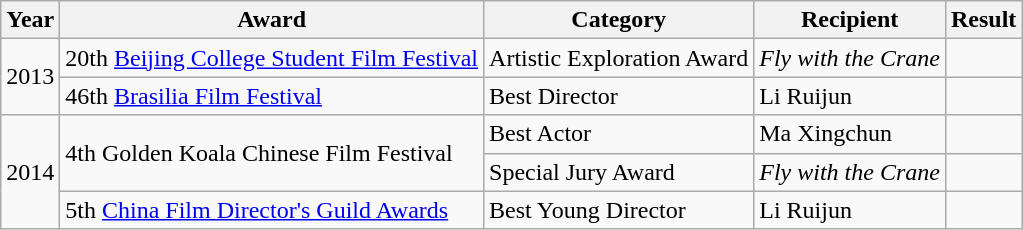<table class="wikitable">
<tr>
<th>Year</th>
<th>Award</th>
<th>Category</th>
<th>Recipient</th>
<th>Result</th>
</tr>
<tr>
<td rowspan=2>2013</td>
<td>20th <a href='#'>Beijing College Student Film Festival</a></td>
<td>Artistic Exploration Award</td>
<td><em>Fly with the Crane</em></td>
<td></td>
</tr>
<tr>
<td>46th <a href='#'>Brasilia Film Festival</a></td>
<td>Best Director</td>
<td>Li Ruijun</td>
<td></td>
</tr>
<tr>
<td rowspan=3>2014</td>
<td rowspan=2>4th Golden Koala Chinese Film Festival</td>
<td>Best Actor</td>
<td>Ma Xingchun</td>
<td></td>
</tr>
<tr>
<td>Special Jury Award</td>
<td><em>Fly with the Crane</em></td>
<td></td>
</tr>
<tr>
<td>5th <a href='#'>China Film Director's Guild Awards</a></td>
<td>Best Young Director</td>
<td>Li Ruijun</td>
<td></td>
</tr>
</table>
